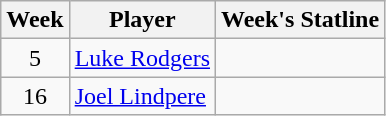<table class=wikitable>
<tr>
<th>Week</th>
<th>Player</th>
<th>Week's Statline</th>
</tr>
<tr>
<td align=center>5</td>
<td> <a href='#'>Luke Rodgers</a></td>
<td></td>
</tr>
<tr>
<td align=center>16</td>
<td> <a href='#'>Joel Lindpere</a></td>
<td></td>
</tr>
</table>
